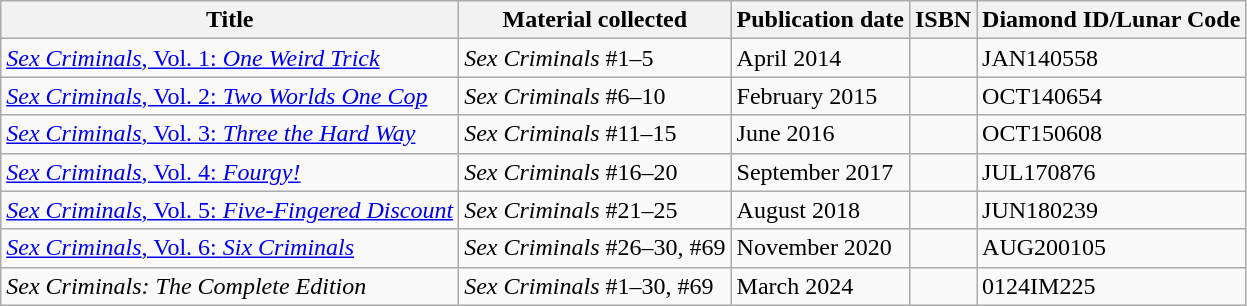<table class="wikitable">
<tr>
<th>Title</th>
<th>Material collected</th>
<th>Publication date</th>
<th>ISBN</th>
<th>Diamond ID/Lunar Code</th>
</tr>
<tr>
<td><a href='#'><em>Sex Criminals</em>, Vol. 1: <em>One Weird Trick</em></a></td>
<td><em>Sex Criminals</em> #1–5</td>
<td>April 2014</td>
<td></td>
<td>JAN140558</td>
</tr>
<tr>
<td><a href='#'><em>Sex Criminals</em>, Vol. 2: <em>Two Worlds One Cop</em></a></td>
<td><em>Sex Criminals</em> #6–10</td>
<td>February 2015</td>
<td></td>
<td>OCT140654</td>
</tr>
<tr>
<td><a href='#'><em>Sex Criminals</em>, Vol. 3: <em>Three the Hard Way</em></a></td>
<td><em>Sex Criminals</em> #11–15</td>
<td>June 2016</td>
<td></td>
<td>OCT150608</td>
</tr>
<tr>
<td><a href='#'><em>Sex Criminals</em>, Vol. 4: <em>Fourgy!</em></a></td>
<td><em>Sex Criminals</em> #16–20</td>
<td>September 2017</td>
<td></td>
<td>JUL170876</td>
</tr>
<tr>
<td><a href='#'><em>Sex Criminals</em>, Vol. 5: <em>Five-Fingered Discount</em></a></td>
<td><em>Sex Criminals</em> #21–25</td>
<td>August 2018</td>
<td></td>
<td>JUN180239</td>
</tr>
<tr>
<td><a href='#'><em>Sex Criminals</em>, Vol. 6: <em>Six Criminals</em></a></td>
<td><em>Sex Criminals</em> #26–30, #69</td>
<td>November 2020</td>
<td></td>
<td>AUG200105</td>
</tr>
<tr>
<td><em>Sex Criminals: The Complete Edition</em></td>
<td><em>Sex Criminals</em> #1–30, #69</td>
<td>March 2024</td>
<td></td>
<td>0124IM225</td>
</tr>
</table>
